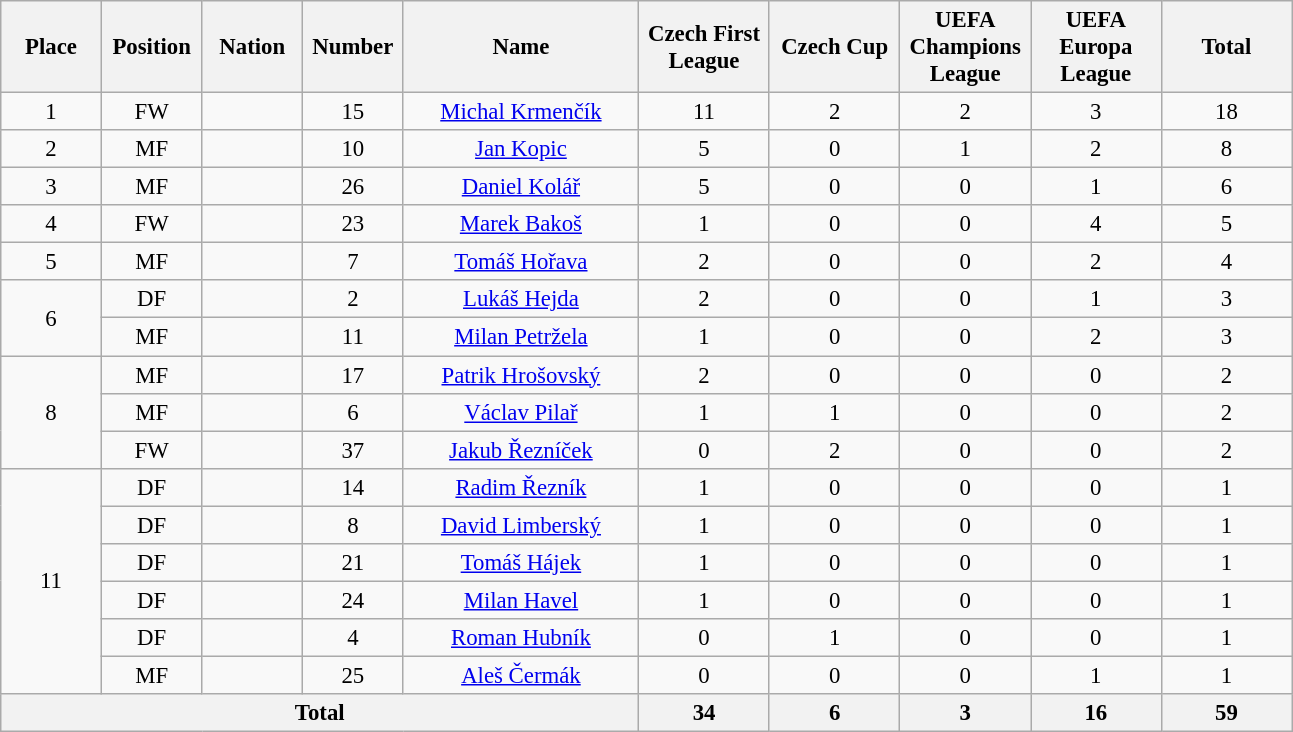<table class="wikitable" style="font-size: 95%; text-align: center;">
<tr>
<th width=60>Place</th>
<th width=60>Position</th>
<th width=60>Nation</th>
<th width=60>Number</th>
<th width=150>Name</th>
<th width=80>Czech First League</th>
<th width=80>Czech Cup</th>
<th width=80>UEFA Champions League</th>
<th width=80>UEFA Europa League</th>
<th width=80>Total</th>
</tr>
<tr>
<td>1</td>
<td>FW</td>
<td></td>
<td>15</td>
<td><a href='#'>Michal Krmenčík</a></td>
<td>11</td>
<td>2</td>
<td>2</td>
<td>3</td>
<td>18</td>
</tr>
<tr>
<td>2</td>
<td>MF</td>
<td></td>
<td>10</td>
<td><a href='#'>Jan Kopic</a></td>
<td>5</td>
<td>0</td>
<td>1</td>
<td>2</td>
<td>8</td>
</tr>
<tr>
<td>3</td>
<td>MF</td>
<td></td>
<td>26</td>
<td><a href='#'>Daniel Kolář</a></td>
<td>5</td>
<td>0</td>
<td>0</td>
<td>1</td>
<td>6</td>
</tr>
<tr>
<td>4</td>
<td>FW</td>
<td></td>
<td>23</td>
<td><a href='#'>Marek Bakoš</a></td>
<td>1</td>
<td>0</td>
<td>0</td>
<td>4</td>
<td>5</td>
</tr>
<tr>
<td>5</td>
<td>MF</td>
<td></td>
<td>7</td>
<td><a href='#'>Tomáš Hořava</a></td>
<td>2</td>
<td>0</td>
<td>0</td>
<td>2</td>
<td>4</td>
</tr>
<tr>
<td rowspan="2">6</td>
<td>DF</td>
<td></td>
<td>2</td>
<td><a href='#'>Lukáš Hejda</a></td>
<td>2</td>
<td>0</td>
<td>0</td>
<td>1</td>
<td>3</td>
</tr>
<tr>
<td>MF</td>
<td></td>
<td>11</td>
<td><a href='#'>Milan Petržela</a></td>
<td>1</td>
<td>0</td>
<td>0</td>
<td>2</td>
<td>3</td>
</tr>
<tr>
<td rowspan="3">8</td>
<td>MF</td>
<td></td>
<td>17</td>
<td><a href='#'>Patrik Hrošovský</a></td>
<td>2</td>
<td>0</td>
<td>0</td>
<td>0</td>
<td>2</td>
</tr>
<tr>
<td>MF</td>
<td></td>
<td>6</td>
<td><a href='#'>Václav Pilař</a></td>
<td>1</td>
<td>1</td>
<td>0</td>
<td>0</td>
<td>2</td>
</tr>
<tr>
<td>FW</td>
<td></td>
<td>37</td>
<td><a href='#'>Jakub Řezníček</a></td>
<td>0</td>
<td>2</td>
<td>0</td>
<td>0</td>
<td>2</td>
</tr>
<tr>
<td rowspan="6">11</td>
<td>DF</td>
<td></td>
<td>14</td>
<td><a href='#'>Radim Řezník</a></td>
<td>1</td>
<td>0</td>
<td>0</td>
<td>0</td>
<td>1</td>
</tr>
<tr>
<td>DF</td>
<td></td>
<td>8</td>
<td><a href='#'>David Limberský</a></td>
<td>1</td>
<td>0</td>
<td>0</td>
<td>0</td>
<td>1</td>
</tr>
<tr>
<td>DF</td>
<td></td>
<td>21</td>
<td><a href='#'>Tomáš Hájek</a></td>
<td>1</td>
<td>0</td>
<td>0</td>
<td>0</td>
<td>1</td>
</tr>
<tr>
<td>DF</td>
<td></td>
<td>24</td>
<td><a href='#'>Milan Havel</a></td>
<td>1</td>
<td>0</td>
<td>0</td>
<td>0</td>
<td>1</td>
</tr>
<tr>
<td>DF</td>
<td></td>
<td>4</td>
<td><a href='#'>Roman Hubník</a></td>
<td>0</td>
<td>1</td>
<td>0</td>
<td>0</td>
<td>1</td>
</tr>
<tr>
<td>MF</td>
<td></td>
<td>25</td>
<td><a href='#'>Aleš Čermák</a></td>
<td>0</td>
<td>0</td>
<td>0</td>
<td>1</td>
<td>1</td>
</tr>
<tr>
<th colspan=5>Total</th>
<th>34</th>
<th>6</th>
<th>3</th>
<th>16</th>
<th>59</th>
</tr>
</table>
